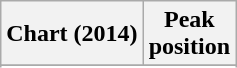<table class="wikitable sortable plainrowheaders" style="text-align:center">
<tr>
<th scope="col">Chart (2014)</th>
<th scope="col">Peak<br>position</th>
</tr>
<tr>
</tr>
<tr>
</tr>
<tr>
</tr>
<tr>
</tr>
<tr>
</tr>
<tr>
</tr>
<tr>
</tr>
<tr>
</tr>
<tr>
</tr>
<tr>
</tr>
<tr>
</tr>
<tr>
</tr>
</table>
